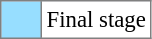<table bgcolor="#f7f8ff" cellpadding="3" cellspacing="0" border="1" style="font-size: 95%; border: gray solid 1px; border-collapse: collapse;text-align:center;">
<tr>
<td style="background: #97DEFF;" width="20"></td>
<td bgcolor="#ffffff" align="left">Final stage</td>
</tr>
</table>
